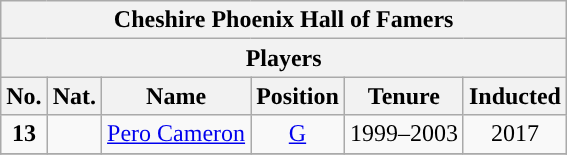<table class="wikitable" style="text-align:center">
<tr>
<th colspan="6">Cheshire Phoenix Hall of Famers</th>
</tr>
<tr>
<th colspan="6">Players</th>
</tr>
<tr>
<th>No.</th>
<th>Nat.</th>
<th>Name</th>
<th>Position</th>
<th>Tenure</th>
<th>Inducted</th>
</tr>
<tr>
<td><strong>13</strong></td>
<td></td>
<td><a href='#'>Pero Cameron</a></td>
<td><a href='#'>G</a></td>
<td>1999–2003</td>
<td>2017</td>
</tr>
<tr>
</tr>
</table>
